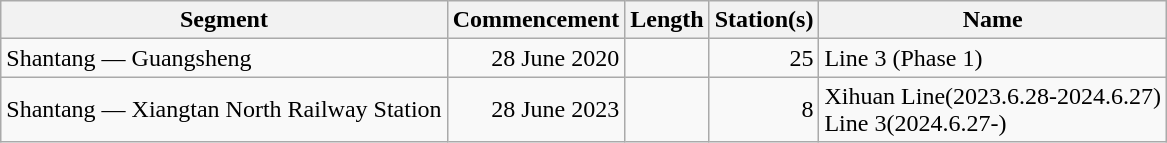<table class="wikitable" style="border-collapse: collapse; text-align: right;">
<tr>
<th>Segment</th>
<th>Commencement</th>
<th>Length</th>
<th>Station(s)</th>
<th>Name</th>
</tr>
<tr>
<td style="text-align: left;">Shantang — Guangsheng</td>
<td>28 June 2020</td>
<td></td>
<td>25</td>
<td style="text-align: left;">Line 3 (Phase 1)</td>
</tr>
<tr>
<td style="text-align: left;">Shantang — Xiangtan North Railway Station</td>
<td>28 June 2023</td>
<td></td>
<td>8</td>
<td style="text-align: left;">Xihuan Line(2023.6.28-2024.6.27)<br>Line 3(2024.6.27-)</td>
</tr>
</table>
